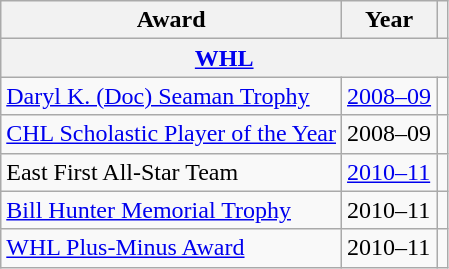<table class="wikitable">
<tr>
<th>Award</th>
<th>Year</th>
<th></th>
</tr>
<tr>
<th colspan="3"><a href='#'>WHL</a></th>
</tr>
<tr>
<td><a href='#'>Daryl K. (Doc) Seaman Trophy</a></td>
<td><a href='#'>2008–09</a></td>
<td></td>
</tr>
<tr>
<td><a href='#'>CHL Scholastic Player of the Year</a></td>
<td>2008–09</td>
<td></td>
</tr>
<tr>
<td>East First All-Star Team</td>
<td><a href='#'>2010–11</a></td>
<td></td>
</tr>
<tr>
<td><a href='#'>Bill Hunter Memorial Trophy</a></td>
<td>2010–11</td>
<td></td>
</tr>
<tr>
<td><a href='#'>WHL Plus-Minus Award</a></td>
<td>2010–11</td>
<td></td>
</tr>
</table>
